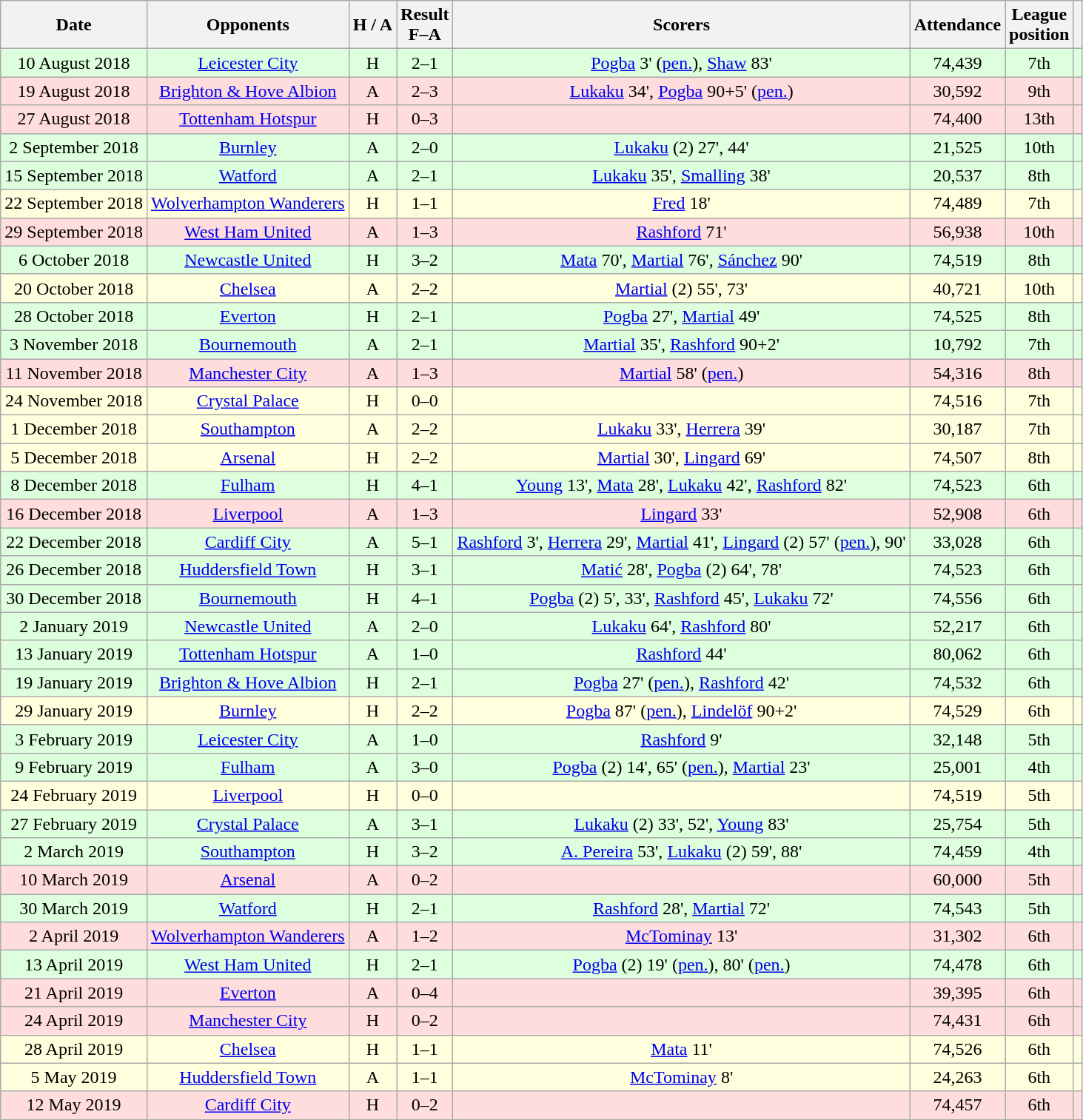<table class="wikitable" style="text-align:center">
<tr>
<th>Date</th>
<th>Opponents</th>
<th>H / A</th>
<th>Result<br>F–A</th>
<th>Scorers</th>
<th>Attendance</th>
<th>League<br>position</th>
<th></th>
</tr>
<tr bgcolor="#ddffdd">
<td>10 August 2018</td>
<td><a href='#'>Leicester City</a></td>
<td>H</td>
<td>2–1</td>
<td><a href='#'>Pogba</a> 3' (<a href='#'>pen.</a>), <a href='#'>Shaw</a> 83'</td>
<td>74,439</td>
<td>7th</td>
<td></td>
</tr>
<tr bgcolor="#ffdddd">
<td>19 August 2018</td>
<td><a href='#'>Brighton & Hove Albion</a></td>
<td>A</td>
<td>2–3</td>
<td><a href='#'>Lukaku</a> 34', <a href='#'>Pogba</a> 90+5' (<a href='#'>pen.</a>)</td>
<td>30,592</td>
<td>9th</td>
<td></td>
</tr>
<tr bgcolor="#ffdddd">
<td>27 August 2018</td>
<td><a href='#'>Tottenham Hotspur</a></td>
<td>H</td>
<td>0–3</td>
<td></td>
<td>74,400</td>
<td>13th</td>
<td></td>
</tr>
<tr bgcolor="#ddffdd">
<td>2 September 2018</td>
<td><a href='#'>Burnley</a></td>
<td>A</td>
<td>2–0</td>
<td><a href='#'>Lukaku</a> (2) 27', 44'</td>
<td>21,525</td>
<td>10th</td>
<td></td>
</tr>
<tr bgcolor="#ddffdd">
<td>15 September 2018</td>
<td><a href='#'>Watford</a></td>
<td>A</td>
<td>2–1</td>
<td><a href='#'>Lukaku</a> 35', <a href='#'>Smalling</a> 38'</td>
<td>20,537</td>
<td>8th</td>
<td></td>
</tr>
<tr bgcolor="#ffffdd">
<td>22 September 2018</td>
<td><a href='#'>Wolverhampton Wanderers</a></td>
<td>H</td>
<td>1–1</td>
<td><a href='#'>Fred</a> 18'</td>
<td>74,489</td>
<td>7th</td>
<td></td>
</tr>
<tr bgcolor="#ffdddd">
<td>29 September 2018</td>
<td><a href='#'>West Ham United</a></td>
<td>A</td>
<td>1–3</td>
<td><a href='#'>Rashford</a> 71'</td>
<td>56,938</td>
<td>10th</td>
<td></td>
</tr>
<tr bgcolor="#ddffdd">
<td>6 October 2018</td>
<td><a href='#'>Newcastle United</a></td>
<td>H</td>
<td>3–2</td>
<td><a href='#'>Mata</a> 70', <a href='#'>Martial</a> 76', <a href='#'>Sánchez</a> 90'</td>
<td>74,519</td>
<td>8th</td>
<td></td>
</tr>
<tr bgcolor="#ffffdd">
<td>20 October 2018</td>
<td><a href='#'>Chelsea</a></td>
<td>A</td>
<td>2–2</td>
<td><a href='#'>Martial</a> (2) 55', 73'</td>
<td>40,721</td>
<td>10th</td>
<td></td>
</tr>
<tr bgcolor="#ddffdd">
<td>28 October 2018</td>
<td><a href='#'>Everton</a></td>
<td>H</td>
<td>2–1</td>
<td><a href='#'>Pogba</a> 27', <a href='#'>Martial</a> 49'</td>
<td>74,525</td>
<td>8th</td>
<td></td>
</tr>
<tr bgcolor="#ddffdd">
<td>3 November 2018</td>
<td><a href='#'>Bournemouth</a></td>
<td>A</td>
<td>2–1</td>
<td><a href='#'>Martial</a> 35', <a href='#'>Rashford</a> 90+2'</td>
<td>10,792</td>
<td>7th</td>
<td></td>
</tr>
<tr bgcolor="#ffdddd">
<td>11 November 2018</td>
<td><a href='#'>Manchester City</a></td>
<td>A</td>
<td>1–3</td>
<td><a href='#'>Martial</a> 58' (<a href='#'>pen.</a>)</td>
<td>54,316</td>
<td>8th</td>
<td></td>
</tr>
<tr bgcolor="#ffffdd">
<td>24 November 2018</td>
<td><a href='#'>Crystal Palace</a></td>
<td>H</td>
<td>0–0</td>
<td></td>
<td>74,516</td>
<td>7th</td>
<td></td>
</tr>
<tr bgcolor="#ffffdd">
<td>1 December 2018</td>
<td><a href='#'>Southampton</a></td>
<td>A</td>
<td>2–2</td>
<td><a href='#'>Lukaku</a> 33', <a href='#'>Herrera</a> 39'</td>
<td>30,187</td>
<td>7th</td>
<td></td>
</tr>
<tr bgcolor="#ffffdd">
<td>5 December 2018</td>
<td><a href='#'>Arsenal</a></td>
<td>H</td>
<td>2–2</td>
<td><a href='#'>Martial</a> 30', <a href='#'>Lingard</a> 69'</td>
<td>74,507</td>
<td>8th</td>
<td></td>
</tr>
<tr bgcolor="#ddffdd">
<td>8 December 2018</td>
<td><a href='#'>Fulham</a></td>
<td>H</td>
<td>4–1</td>
<td><a href='#'>Young</a> 13', <a href='#'>Mata</a> 28', <a href='#'>Lukaku</a> 42', <a href='#'>Rashford</a> 82'</td>
<td>74,523</td>
<td>6th</td>
<td></td>
</tr>
<tr bgcolor="#ffdddd">
<td>16 December 2018</td>
<td><a href='#'>Liverpool</a></td>
<td>A</td>
<td>1–3</td>
<td><a href='#'>Lingard</a> 33'</td>
<td>52,908</td>
<td>6th</td>
<td></td>
</tr>
<tr bgcolor="#ddffdd">
<td>22 December 2018</td>
<td><a href='#'>Cardiff City</a></td>
<td>A</td>
<td>5–1</td>
<td><a href='#'>Rashford</a> 3', <a href='#'>Herrera</a> 29', <a href='#'>Martial</a> 41', <a href='#'>Lingard</a> (2) 57' (<a href='#'>pen.</a>), 90'</td>
<td>33,028</td>
<td>6th</td>
<td></td>
</tr>
<tr bgcolor="#ddffdd">
<td>26 December 2018</td>
<td><a href='#'>Huddersfield Town</a></td>
<td>H</td>
<td>3–1</td>
<td><a href='#'>Matić</a> 28', <a href='#'>Pogba</a> (2) 64', 78'</td>
<td>74,523</td>
<td>6th</td>
<td></td>
</tr>
<tr bgcolor="#ddffdd">
<td>30 December 2018</td>
<td><a href='#'>Bournemouth</a></td>
<td>H</td>
<td>4–1</td>
<td><a href='#'>Pogba</a> (2) 5', 33', <a href='#'>Rashford</a> 45', <a href='#'>Lukaku</a> 72'</td>
<td>74,556</td>
<td>6th</td>
<td></td>
</tr>
<tr bgcolor="#ddffdd">
<td>2 January 2019</td>
<td><a href='#'>Newcastle United</a></td>
<td>A</td>
<td>2–0</td>
<td><a href='#'>Lukaku</a> 64', <a href='#'>Rashford</a> 80'</td>
<td>52,217</td>
<td>6th</td>
<td></td>
</tr>
<tr bgcolor="#ddffdd">
<td>13 January 2019</td>
<td><a href='#'>Tottenham Hotspur</a></td>
<td>A</td>
<td>1–0</td>
<td><a href='#'>Rashford</a> 44'</td>
<td>80,062</td>
<td>6th</td>
<td></td>
</tr>
<tr bgcolor="#ddffdd">
<td>19 January 2019</td>
<td><a href='#'>Brighton & Hove Albion</a></td>
<td>H</td>
<td>2–1</td>
<td><a href='#'>Pogba</a> 27' (<a href='#'>pen.</a>), <a href='#'>Rashford</a> 42'</td>
<td>74,532</td>
<td>6th</td>
<td></td>
</tr>
<tr bgcolor="#ffffdd">
<td>29 January 2019</td>
<td><a href='#'>Burnley</a></td>
<td>H</td>
<td>2–2</td>
<td><a href='#'>Pogba</a> 87' (<a href='#'>pen.</a>), <a href='#'>Lindelöf</a> 90+2'</td>
<td>74,529</td>
<td>6th</td>
<td></td>
</tr>
<tr bgcolor="#ddffdd">
<td>3 February 2019</td>
<td><a href='#'>Leicester City</a></td>
<td>A</td>
<td>1–0</td>
<td><a href='#'>Rashford</a> 9'</td>
<td>32,148</td>
<td>5th</td>
<td></td>
</tr>
<tr bgcolor="#ddffdd">
<td>9 February 2019</td>
<td><a href='#'>Fulham</a></td>
<td>A</td>
<td>3–0</td>
<td><a href='#'>Pogba</a> (2) 14', 65' (<a href='#'>pen.</a>), <a href='#'>Martial</a> 23'</td>
<td>25,001</td>
<td>4th</td>
<td></td>
</tr>
<tr bgcolor="#ffffdd">
<td>24 February 2019</td>
<td><a href='#'>Liverpool</a></td>
<td>H</td>
<td>0–0</td>
<td></td>
<td>74,519</td>
<td>5th</td>
<td></td>
</tr>
<tr bgcolor="#ddffdd">
<td>27 February 2019</td>
<td><a href='#'>Crystal Palace</a></td>
<td>A</td>
<td>3–1</td>
<td><a href='#'>Lukaku</a> (2) 33', 52', <a href='#'>Young</a> 83'</td>
<td>25,754</td>
<td>5th</td>
<td></td>
</tr>
<tr bgcolor="#ddffdd">
<td>2 March 2019</td>
<td><a href='#'>Southampton</a></td>
<td>H</td>
<td>3–2</td>
<td><a href='#'>A. Pereira</a> 53', <a href='#'>Lukaku</a> (2) 59', 88'</td>
<td>74,459</td>
<td>4th</td>
<td></td>
</tr>
<tr bgcolor="#ffdddd">
<td>10 March 2019</td>
<td><a href='#'>Arsenal</a></td>
<td>A</td>
<td>0–2</td>
<td></td>
<td>60,000</td>
<td>5th</td>
<td></td>
</tr>
<tr bgcolor="#ddffdd">
<td>30 March 2019</td>
<td><a href='#'>Watford</a></td>
<td>H</td>
<td>2–1</td>
<td><a href='#'>Rashford</a> 28', <a href='#'>Martial</a> 72'</td>
<td>74,543</td>
<td>5th</td>
<td></td>
</tr>
<tr bgcolor="#ffdddd">
<td>2 April 2019</td>
<td><a href='#'>Wolverhampton Wanderers</a></td>
<td>A</td>
<td>1–2</td>
<td><a href='#'>McTominay</a> 13'</td>
<td>31,302</td>
<td>6th</td>
<td></td>
</tr>
<tr bgcolor="#ddffdd">
<td>13 April 2019</td>
<td><a href='#'>West Ham United</a></td>
<td>H</td>
<td>2–1</td>
<td><a href='#'>Pogba</a> (2) 19' (<a href='#'>pen.</a>), 80' (<a href='#'>pen.</a>)</td>
<td>74,478</td>
<td>6th</td>
<td></td>
</tr>
<tr bgcolor="#ffdddd">
<td>21 April 2019</td>
<td><a href='#'>Everton</a></td>
<td>A</td>
<td>0–4</td>
<td></td>
<td>39,395</td>
<td>6th</td>
<td></td>
</tr>
<tr bgcolor="#ffdddd">
<td>24 April 2019</td>
<td><a href='#'>Manchester City</a></td>
<td>H</td>
<td>0–2</td>
<td></td>
<td>74,431</td>
<td>6th</td>
<td></td>
</tr>
<tr bgcolor="#ffffdd">
<td>28 April 2019</td>
<td><a href='#'>Chelsea</a></td>
<td>H</td>
<td>1–1</td>
<td><a href='#'>Mata</a> 11'</td>
<td>74,526</td>
<td>6th</td>
<td></td>
</tr>
<tr bgcolor="#ffffdd">
<td>5 May 2019</td>
<td><a href='#'>Huddersfield Town</a></td>
<td>A</td>
<td>1–1</td>
<td><a href='#'>McTominay</a> 8'</td>
<td>24,263</td>
<td>6th</td>
<td></td>
</tr>
<tr bgcolor="#ffdddd">
<td>12 May 2019</td>
<td><a href='#'>Cardiff City</a></td>
<td>H</td>
<td>0–2</td>
<td></td>
<td>74,457</td>
<td>6th</td>
<td></td>
</tr>
</table>
